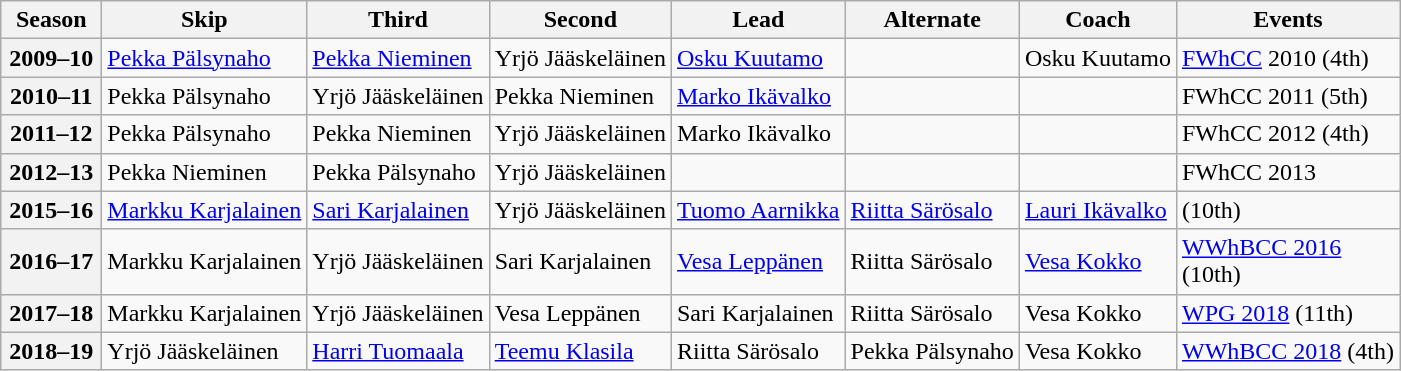<table class="wikitable">
<tr>
<th scope="col" width=60>Season</th>
<th scope="col">Skip</th>
<th scope="col">Third</th>
<th scope="col">Second</th>
<th scope="col">Lead</th>
<th scope="col">Alternate</th>
<th scope="col">Coach</th>
<th scope="col">Events</th>
</tr>
<tr>
<th scope="row">2009–10</th>
<td><a href='#'>Pekka Pälsynaho</a></td>
<td><a href='#'>Pekka Nieminen</a></td>
<td>Yrjö Jääskeläinen</td>
<td><a href='#'>Osku Kuutamo</a></td>
<td></td>
<td>Osku Kuutamo</td>
<td><a href='#'>FWhCC</a> 2010 (4th)</td>
</tr>
<tr>
<th scope="row">2010–11</th>
<td>Pekka Pälsynaho</td>
<td>Yrjö Jääskeläinen</td>
<td>Pekka Nieminen</td>
<td><a href='#'>Marko Ikävalko</a></td>
<td></td>
<td></td>
<td>FWhCC 2011 (5th)</td>
</tr>
<tr>
<th scope="row">2011–12</th>
<td>Pekka Pälsynaho</td>
<td>Pekka Nieminen</td>
<td>Yrjö Jääskeläinen</td>
<td>Marko Ikävalko</td>
<td></td>
<td></td>
<td>FWhCC 2012 (4th)</td>
</tr>
<tr>
<th scope="row">2012–13</th>
<td>Pekka Nieminen</td>
<td>Pekka Pälsynaho</td>
<td>Yrjö Jääskeläinen</td>
<td></td>
<td></td>
<td></td>
<td>FWhCC 2013 </td>
</tr>
<tr>
<th scope="row">2015–16</th>
<td><a href='#'>Markku Karjalainen</a></td>
<td><a href='#'>Sari Karjalainen</a></td>
<td>Yrjö Jääskeläinen</td>
<td><a href='#'>Tuomo Aarnikka</a></td>
<td><a href='#'>Riitta Särösalo</a></td>
<td><a href='#'>Lauri Ikävalko</a></td>
<td> (10th)</td>
</tr>
<tr>
<th scope="row">2016–17</th>
<td>Markku Karjalainen</td>
<td>Yrjö Jääskeläinen</td>
<td>Sari Karjalainen</td>
<td><a href='#'>Vesa Leppänen</a></td>
<td>Riitta Särösalo</td>
<td><a href='#'>Vesa Kokko</a></td>
<td><a href='#'>WWhBCC 2016</a> <br> (10th)</td>
</tr>
<tr>
<th scope="row">2017–18</th>
<td>Markku Karjalainen</td>
<td>Yrjö Jääskeläinen</td>
<td>Vesa Leppänen</td>
<td>Sari Karjalainen</td>
<td>Riitta Särösalo</td>
<td>Vesa Kokko</td>
<td><a href='#'>WPG 2018</a> (11th)</td>
</tr>
<tr>
<th scope="row">2018–19</th>
<td>Yrjö Jääskeläinen</td>
<td><a href='#'>Harri Tuomaala</a></td>
<td><a href='#'>Teemu Klasila</a></td>
<td>Riitta Särösalo</td>
<td>Pekka Pälsynaho</td>
<td>Vesa Kokko</td>
<td><a href='#'>WWhBCC 2018</a> (4th)</td>
</tr>
</table>
